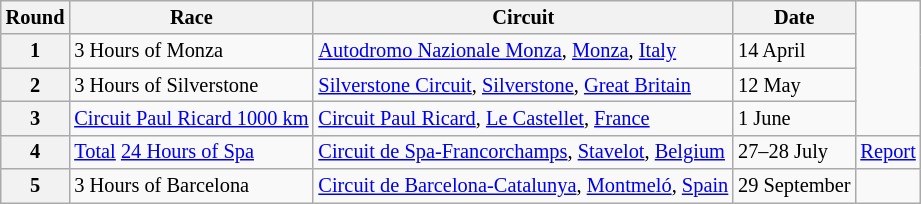<table class="wikitable" style="font-size: 85%;">
<tr>
<th>Round</th>
<th>Race</th>
<th>Circuit</th>
<th>Date</th>
</tr>
<tr>
<th>1</th>
<td>3 Hours of Monza</td>
<td> <a href='#'>Autodromo Nazionale Monza</a>, <a href='#'>Monza</a>, <a href='#'>Italy</a></td>
<td>14 April</td>
</tr>
<tr>
<th>2</th>
<td>3 Hours of Silverstone</td>
<td> <a href='#'>Silverstone Circuit</a>, <a href='#'>Silverstone</a>, <a href='#'>Great Britain</a></td>
<td>12 May</td>
</tr>
<tr>
<th>3</th>
<td><a href='#'>Circuit Paul Ricard 1000 km</a></td>
<td> <a href='#'>Circuit Paul Ricard</a>, <a href='#'>Le Castellet</a>, <a href='#'>France</a></td>
<td>1 June</td>
</tr>
<tr>
<th>4</th>
<td><a href='#'>Total</a> <a href='#'>24 Hours of Spa</a></td>
<td> <a href='#'>Circuit de Spa-Francorchamps</a>, <a href='#'>Stavelot</a>, <a href='#'>Belgium</a></td>
<td>27–28 July</td>
<td><a href='#'>Report</a></td>
</tr>
<tr>
<th>5</th>
<td>3 Hours of Barcelona</td>
<td> <a href='#'>Circuit de Barcelona-Catalunya</a>, <a href='#'>Montmeló</a>, <a href='#'>Spain</a></td>
<td>29 September</td>
</tr>
</table>
